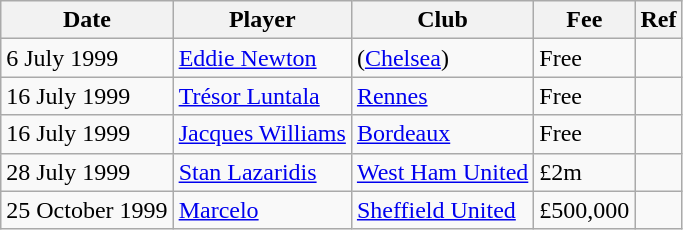<table class="wikitable" style="text-align: left">
<tr>
<th>Date</th>
<th>Player</th>
<th>Club</th>
<th>Fee</th>
<th>Ref</th>
</tr>
<tr>
<td>6 July 1999</td>
<td><a href='#'>Eddie Newton</a></td>
<td>(<a href='#'>Chelsea</a>)</td>
<td>Free</td>
<td style="text-align: center"></td>
</tr>
<tr>
<td>16 July 1999</td>
<td><a href='#'>Trésor Luntala</a></td>
<td><a href='#'>Rennes</a></td>
<td>Free</td>
<td></td>
</tr>
<tr>
<td>16 July 1999</td>
<td><a href='#'>Jacques Williams</a></td>
<td><a href='#'>Bordeaux</a></td>
<td>Free</td>
<td></td>
</tr>
<tr>
<td>28 July 1999</td>
<td><a href='#'>Stan Lazaridis</a></td>
<td><a href='#'>West Ham United</a></td>
<td>£2m</td>
<td style="text-align: center"></td>
</tr>
<tr>
<td>25 October 1999</td>
<td><a href='#'>Marcelo</a></td>
<td><a href='#'>Sheffield United</a></td>
<td>£500,000</td>
<td style="text-align: center"></td>
</tr>
</table>
